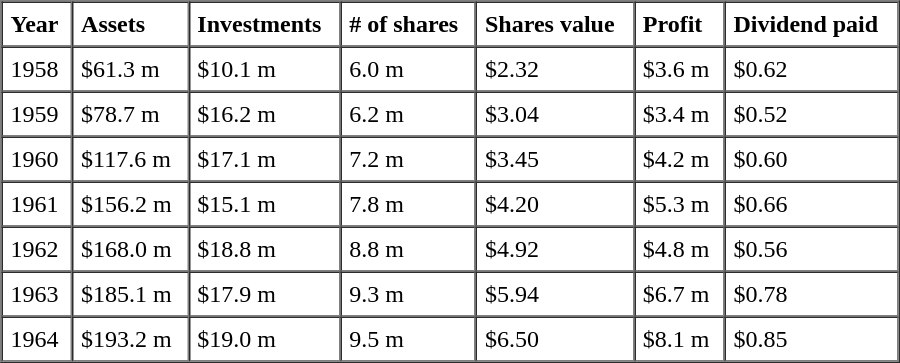<table style="width:600px; " border="1" cellpadding="5" cellspacing="0" align="center">
<tr>
<td><strong>Year</strong></td>
<td><strong>Assets</strong></td>
<td><strong>Investments</strong></td>
<td><strong># of shares</strong></td>
<td><strong>Shares value</strong></td>
<td><strong>Profit</strong></td>
<td><strong>Dividend paid</strong></td>
</tr>
<tr>
<td>1958</td>
<td>$61.3 m</td>
<td>$10.1 m</td>
<td>6.0 m</td>
<td>$2.32</td>
<td>$3.6 m</td>
<td>$0.62</td>
</tr>
<tr>
<td>1959</td>
<td>$78.7 m</td>
<td>$16.2 m</td>
<td>6.2 m</td>
<td>$3.04</td>
<td>$3.4 m</td>
<td>$0.52</td>
</tr>
<tr>
<td>1960</td>
<td>$117.6 m</td>
<td>$17.1 m</td>
<td>7.2 m</td>
<td>$3.45</td>
<td>$4.2 m</td>
<td>$0.60</td>
</tr>
<tr>
<td>1961</td>
<td>$156.2 m</td>
<td>$15.1 m</td>
<td>7.8 m</td>
<td>$4.20</td>
<td>$5.3 m</td>
<td>$0.66</td>
</tr>
<tr>
<td>1962</td>
<td>$168.0 m</td>
<td>$18.8 m</td>
<td>8.8 m</td>
<td>$4.92</td>
<td>$4.8 m</td>
<td>$0.56</td>
</tr>
<tr>
<td>1963</td>
<td>$185.1 m</td>
<td>$17.9 m</td>
<td>9.3 m</td>
<td>$5.94</td>
<td>$6.7 m</td>
<td>$0.78</td>
</tr>
<tr>
<td>1964</td>
<td>$193.2 m</td>
<td>$19.0 m</td>
<td>9.5 m</td>
<td>$6.50</td>
<td>$8.1 m</td>
<td>$0.85</td>
</tr>
<tr>
</tr>
</table>
